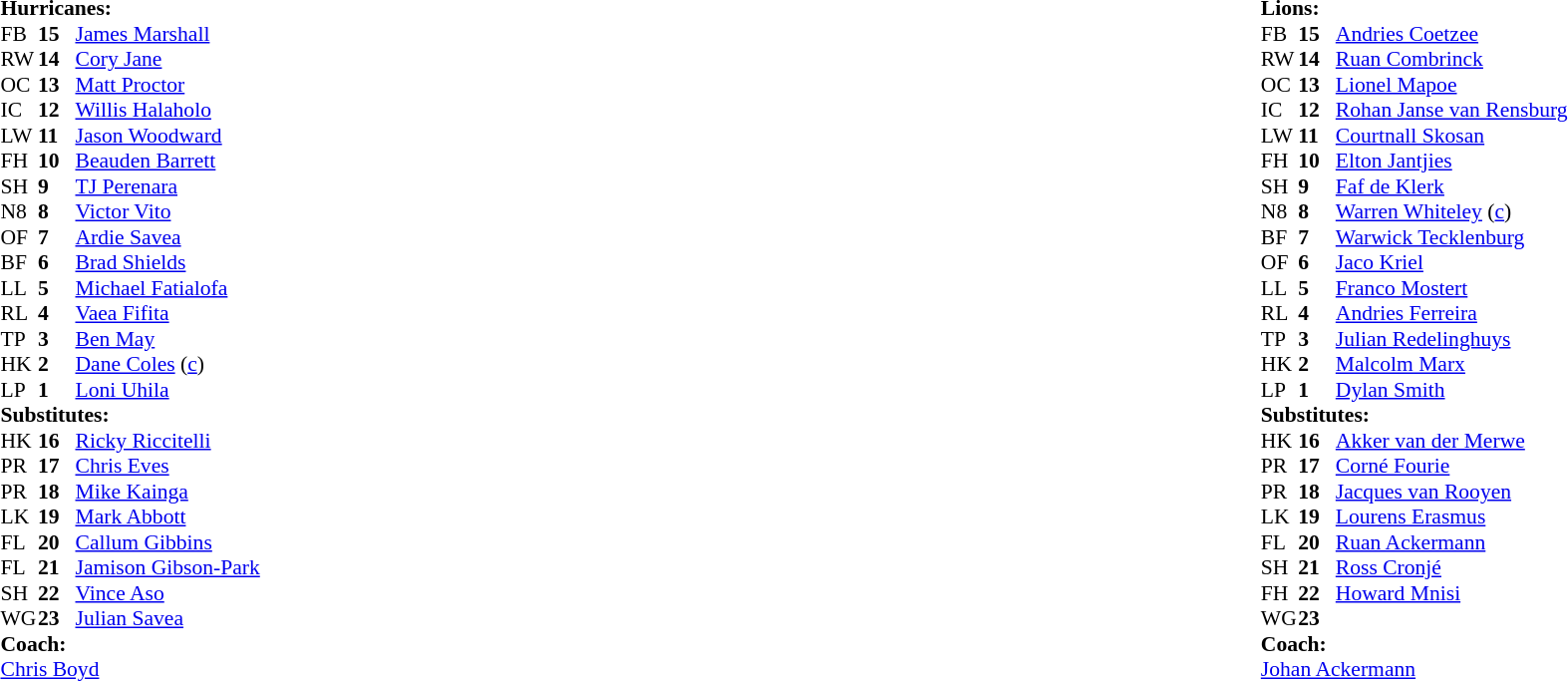<table style="width:100%;">
<tr>
<td style="vertical-align:top; width:50%;"><br><table style="font-size: 90%" cellspacing="0" cellpadding="0">
<tr>
<td colspan="4"><strong>Hurricanes:</strong></td>
</tr>
<tr>
<th width="25"></th>
<th width="25"></th>
</tr>
<tr>
<td>FB</td>
<td><strong>15</strong></td>
<td><a href='#'>James Marshall</a></td>
</tr>
<tr>
<td>RW</td>
<td><strong>14</strong></td>
<td><a href='#'>Cory Jane</a></td>
</tr>
<tr>
<td>OC</td>
<td><strong>13</strong></td>
<td><a href='#'>Matt Proctor</a></td>
</tr>
<tr>
<td>IC</td>
<td><strong>12</strong></td>
<td><a href='#'>Willis Halaholo</a></td>
<td></td>
<td></td>
</tr>
<tr>
<td>LW</td>
<td><strong>11</strong></td>
<td><a href='#'>Jason Woodward</a></td>
<td></td>
<td></td>
</tr>
<tr>
<td>FH</td>
<td><strong>10</strong></td>
<td><a href='#'>Beauden Barrett</a></td>
</tr>
<tr>
<td>SH</td>
<td><strong>9</strong></td>
<td><a href='#'>TJ Perenara</a></td>
<td></td>
<td></td>
</tr>
<tr>
<td>N8</td>
<td><strong>8</strong></td>
<td><a href='#'>Victor Vito</a></td>
</tr>
<tr>
<td>OF</td>
<td><strong>7</strong></td>
<td><a href='#'>Ardie Savea</a></td>
</tr>
<tr>
<td>BF</td>
<td><strong>6</strong></td>
<td><a href='#'>Brad Shields</a></td>
<td></td>
<td></td>
</tr>
<tr>
<td>LL</td>
<td><strong>5</strong></td>
<td><a href='#'>Michael Fatialofa</a></td>
<td></td>
<td></td>
</tr>
<tr>
<td>RL</td>
<td><strong>4</strong></td>
<td><a href='#'>Vaea Fifita</a></td>
</tr>
<tr>
<td>TP</td>
<td><strong>3</strong></td>
<td><a href='#'>Ben May</a></td>
<td></td>
<td></td>
</tr>
<tr>
<td>HK</td>
<td><strong>2</strong></td>
<td><a href='#'>Dane Coles</a> (<a href='#'>c</a>)</td>
<td></td>
<td></td>
<td></td>
<td></td>
</tr>
<tr>
<td>LP</td>
<td><strong>1</strong></td>
<td><a href='#'>Loni Uhila</a></td>
<td></td>
<td></td>
</tr>
<tr>
<td colspan=3><strong>Substitutes:</strong></td>
</tr>
<tr>
<td>HK</td>
<td><strong>16</strong></td>
<td><a href='#'>Ricky Riccitelli</a></td>
<td></td>
<td></td>
<td></td>
<td></td>
</tr>
<tr>
<td>PR</td>
<td><strong>17</strong></td>
<td><a href='#'>Chris Eves</a></td>
<td></td>
<td></td>
</tr>
<tr>
<td>PR</td>
<td><strong>18</strong></td>
<td><a href='#'>Mike Kainga</a></td>
<td></td>
<td></td>
</tr>
<tr>
<td>LK</td>
<td><strong>19</strong></td>
<td><a href='#'>Mark Abbott</a></td>
<td></td>
<td></td>
</tr>
<tr>
<td>FL</td>
<td><strong>20</strong></td>
<td><a href='#'>Callum Gibbins</a></td>
<td></td>
<td></td>
</tr>
<tr>
<td>FL</td>
<td><strong>21</strong></td>
<td><a href='#'>Jamison Gibson-Park</a></td>
<td></td>
<td></td>
</tr>
<tr>
<td>SH</td>
<td><strong>22</strong></td>
<td><a href='#'>Vince Aso</a></td>
<td></td>
<td></td>
</tr>
<tr>
<td>WG</td>
<td><strong>23</strong></td>
<td><a href='#'>Julian Savea</a></td>
<td></td>
<td></td>
</tr>
<tr>
<td colspan="3"><strong>Coach:</strong></td>
</tr>
<tr>
<td colspan="4"> <a href='#'>Chris Boyd</a></td>
</tr>
</table>
</td>
<td></td>
<td style="vertical-align:top; width:50%;"><br><table cellspacing="0" cellpadding="0" style="font-size:90%; margin:auto;">
<tr>
<td colspan="4"><strong>Lions:</strong></td>
</tr>
<tr>
<th width="25"></th>
<th width="25"></th>
</tr>
<tr>
<td>FB</td>
<td><strong>15</strong></td>
<td><a href='#'>Andries Coetzee</a></td>
<td></td>
<td></td>
</tr>
<tr>
<td>RW</td>
<td><strong>14</strong></td>
<td><a href='#'>Ruan Combrinck</a></td>
</tr>
<tr>
<td>OC</td>
<td><strong>13</strong></td>
<td><a href='#'>Lionel Mapoe</a></td>
</tr>
<tr>
<td>IC</td>
<td><strong>12</strong></td>
<td><a href='#'>Rohan Janse van Rensburg</a></td>
<td></td>
<td></td>
<td></td>
<td></td>
</tr>
<tr>
<td>LW</td>
<td><strong>11</strong></td>
<td><a href='#'>Courtnall Skosan</a></td>
</tr>
<tr>
<td>FH</td>
<td><strong>10</strong></td>
<td><a href='#'>Elton Jantjies</a></td>
</tr>
<tr>
<td>SH</td>
<td><strong>9</strong></td>
<td><a href='#'>Faf de Klerk</a></td>
<td></td>
<td></td>
</tr>
<tr>
<td>N8</td>
<td><strong>8</strong></td>
<td><a href='#'>Warren Whiteley</a> (<a href='#'>c</a>)</td>
<td></td>
<td></td>
</tr>
<tr>
<td>BF</td>
<td><strong>7</strong></td>
<td><a href='#'>Warwick Tecklenburg</a></td>
</tr>
<tr>
<td>OF</td>
<td><strong>6</strong></td>
<td><a href='#'>Jaco Kriel</a></td>
</tr>
<tr>
<td>LL</td>
<td><strong>5</strong></td>
<td><a href='#'>Franco Mostert</a></td>
</tr>
<tr>
<td>RL</td>
<td><strong>4</strong></td>
<td><a href='#'>Andries Ferreira</a></td>
<td></td>
<td></td>
</tr>
<tr>
<td>TP</td>
<td><strong>3</strong></td>
<td><a href='#'>Julian Redelinghuys</a></td>
<td></td>
<td></td>
</tr>
<tr>
<td>HK</td>
<td><strong>2</strong></td>
<td><a href='#'>Malcolm Marx</a></td>
<td></td>
<td></td>
</tr>
<tr>
<td>LP</td>
<td><strong>1</strong></td>
<td><a href='#'>Dylan Smith</a></td>
<td></td>
<td></td>
</tr>
<tr>
<td colspan=3><strong>Substitutes:</strong></td>
</tr>
<tr>
<td>HK</td>
<td><strong>16</strong></td>
<td><a href='#'>Akker van der Merwe</a></td>
<td></td>
<td></td>
</tr>
<tr>
<td>PR</td>
<td><strong>17</strong></td>
<td><a href='#'>Corné Fourie</a></td>
<td></td>
<td></td>
</tr>
<tr>
<td>PR</td>
<td><strong>18</strong></td>
<td><a href='#'>Jacques van Rooyen</a></td>
<td></td>
<td></td>
</tr>
<tr>
<td>LK</td>
<td><strong>19</strong></td>
<td><a href='#'>Lourens Erasmus</a></td>
<td></td>
<td></td>
</tr>
<tr>
<td>FL</td>
<td><strong>20</strong></td>
<td><a href='#'>Ruan Ackermann</a></td>
<td></td>
<td></td>
</tr>
<tr>
<td>SH</td>
<td><strong>21</strong></td>
<td><a href='#'>Ross Cronjé</a></td>
<td></td>
<td></td>
</tr>
<tr>
<td>FH</td>
<td><strong>22</strong></td>
<td><a href='#'>Howard Mnisi</a></td>
<td></td>
<td></td>
<td></td>
<td></td>
</tr>
<tr>
<td>WG</td>
<td><strong>23</strong></td>
<td></td>
<td></td>
<td></td>
</tr>
<tr>
<td colspan="3"><strong>Coach:</strong></td>
</tr>
<tr>
<td colspan="4"> <a href='#'>Johan Ackermann</a></td>
</tr>
</table>
</td>
</tr>
</table>
